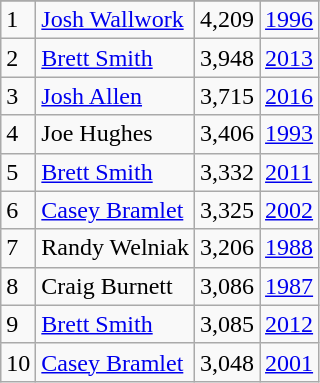<table class="wikitable">
<tr>
</tr>
<tr>
<td>1</td>
<td><a href='#'>Josh Wallwork</a></td>
<td><abbr>4,209</abbr></td>
<td><a href='#'>1996</a></td>
</tr>
<tr>
<td>2</td>
<td><a href='#'>Brett Smith</a></td>
<td><abbr>3,948</abbr></td>
<td><a href='#'>2013</a></td>
</tr>
<tr>
<td>3</td>
<td><a href='#'>Josh Allen</a></td>
<td><abbr>3,715</abbr></td>
<td><a href='#'>2016</a></td>
</tr>
<tr>
<td>4</td>
<td>Joe Hughes</td>
<td><abbr>3,406</abbr></td>
<td><a href='#'>1993</a></td>
</tr>
<tr>
<td>5</td>
<td><a href='#'>Brett Smith</a></td>
<td><abbr>3,332</abbr></td>
<td><a href='#'>2011</a></td>
</tr>
<tr>
<td>6</td>
<td><a href='#'>Casey Bramlet</a></td>
<td><abbr>3,325</abbr></td>
<td><a href='#'>2002</a></td>
</tr>
<tr>
<td>7</td>
<td>Randy Welniak</td>
<td><abbr>3,206</abbr></td>
<td><a href='#'>1988</a></td>
</tr>
<tr>
<td>8</td>
<td>Craig Burnett</td>
<td><abbr>3,086</abbr></td>
<td><a href='#'>1987</a></td>
</tr>
<tr>
<td>9</td>
<td><a href='#'>Brett Smith</a></td>
<td><abbr>3,085</abbr></td>
<td><a href='#'>2012</a></td>
</tr>
<tr>
<td>10</td>
<td><a href='#'>Casey Bramlet</a></td>
<td><abbr>3,048</abbr></td>
<td><a href='#'>2001</a></td>
</tr>
</table>
